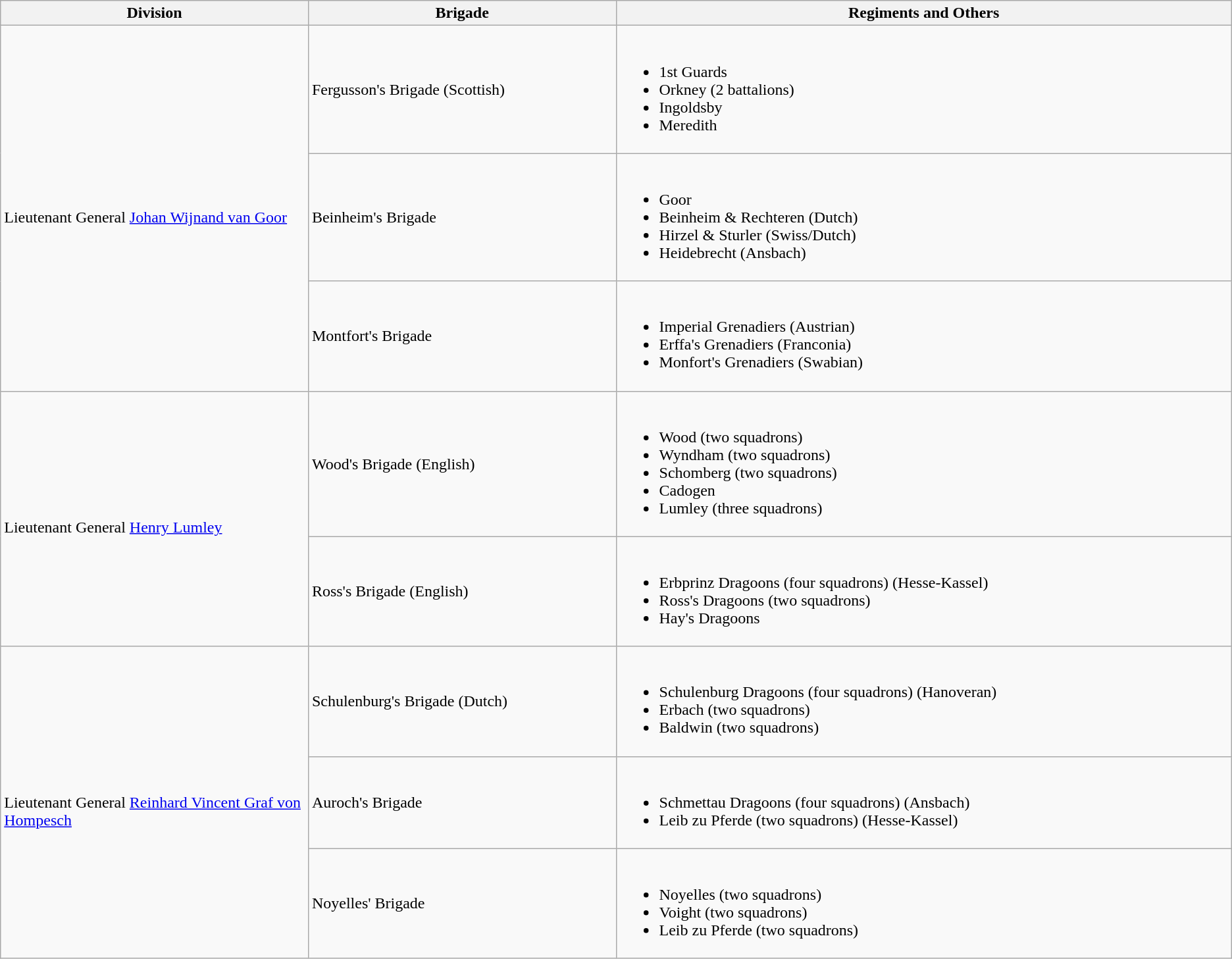<table class="wikitable">
<tr>
<th width=25%>Division</th>
<th width=25%>Brigade</th>
<th>Regiments and Others</th>
</tr>
<tr>
<td rowspan=3><br>Lieutenant General <a href='#'>Johan Wijnand van Goor</a></td>
<td>Fergusson's Brigade (Scottish)</td>
<td><br><ul><li>1st Guards</li><li>Orkney (2 battalions)</li><li>Ingoldsby</li><li>Meredith</li></ul></td>
</tr>
<tr>
<td>Beinheim's Brigade</td>
<td><br><ul><li>Goor</li><li>Beinheim & Rechteren (Dutch)</li><li>Hirzel & Sturler (Swiss/Dutch)</li><li>Heidebrecht (Ansbach)</li></ul></td>
</tr>
<tr>
<td>Montfort's Brigade</td>
<td><br><ul><li>Imperial Grenadiers (Austrian)</li><li>Erffa's Grenadiers (Franconia)</li><li>Monfort's Grenadiers (Swabian)</li></ul></td>
</tr>
<tr>
<td rowspan=2><br>Lieutenant General <a href='#'>Henry Lumley</a></td>
<td>Wood's Brigade (English)</td>
<td><br><ul><li>Wood (two squadrons)</li><li>Wyndham (two squadrons)</li><li>Schomberg (two squadrons)</li><li>Cadogen</li><li>Lumley (three squadrons)</li></ul></td>
</tr>
<tr>
<td>Ross's Brigade (English)</td>
<td><br><ul><li>Erbprinz Dragoons (four squadrons) (Hesse-Kassel)</li><li>Ross's Dragoons (two squadrons)</li><li>Hay's Dragoons</li></ul></td>
</tr>
<tr>
<td rowspan=3><br>Lieutenant General <a href='#'>Reinhard Vincent Graf von Hompesch</a></td>
<td>Schulenburg's Brigade (Dutch)</td>
<td><br><ul><li>Schulenburg Dragoons (four squadrons) (Hanoveran)</li><li>Erbach (two squadrons)</li><li>Baldwin (two squadrons)</li></ul></td>
</tr>
<tr>
<td>Auroch's Brigade</td>
<td><br><ul><li>Schmettau Dragoons (four squadrons) (Ansbach)</li><li>Leib zu Pferde (two squadrons) (Hesse-Kassel)</li></ul></td>
</tr>
<tr>
<td>Noyelles' Brigade</td>
<td><br><ul><li>Noyelles (two squadrons)</li><li>Voight (two squadrons)</li><li>Leib zu Pferde (two squadrons)</li></ul></td>
</tr>
</table>
